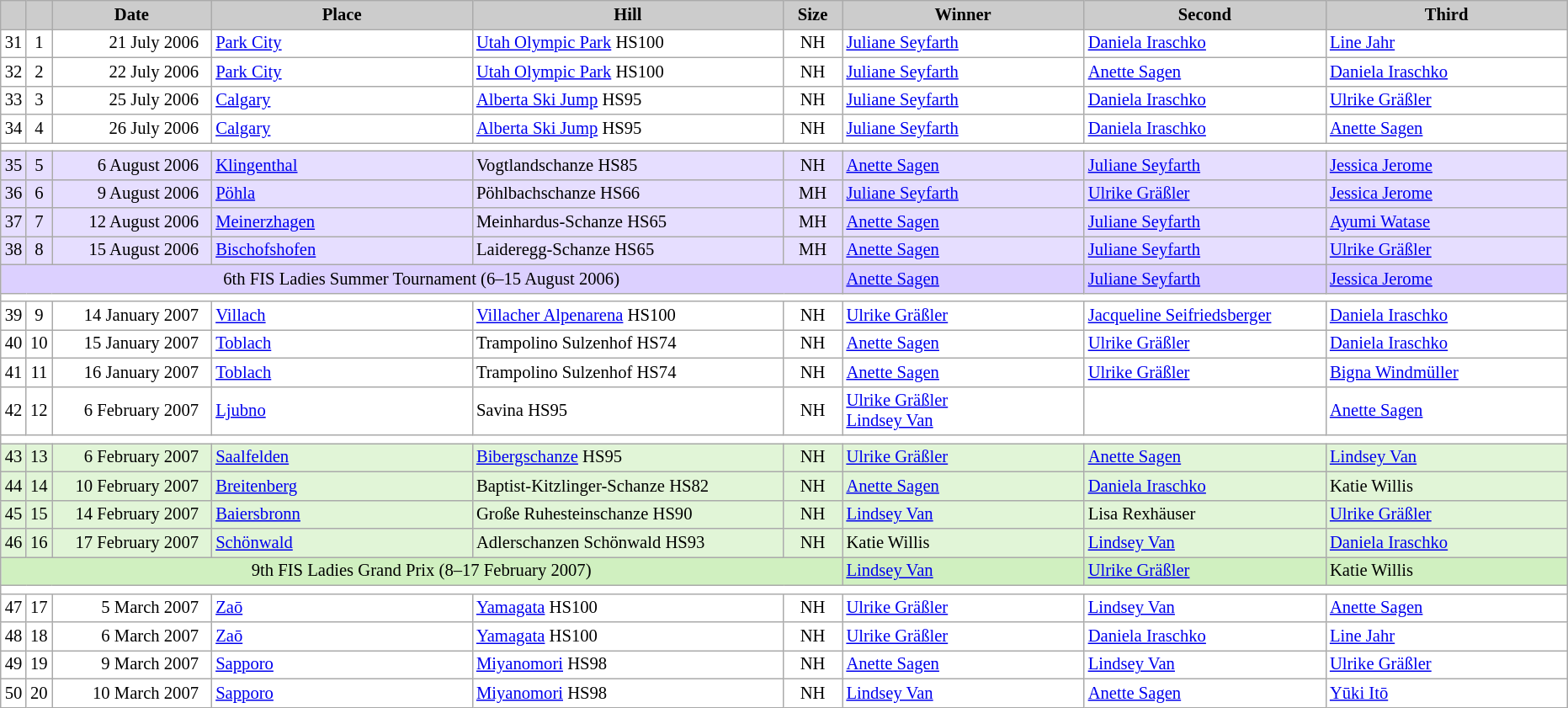<table class="wikitable plainrowheaders" style="background:#fff; font-size:86%; line-height:16px; border:grey solid 1px; border-collapse:collapse;">
<tr style="background:#ccc; text-align:center;">
<th scope="col" style="background:#ccc; width=20 px;"></th>
<th scope="col" style="background:#ccc; width=30 px;"></th>
<th scope="col" style="background:#ccc; width:120px;">Date</th>
<th scope="col" style="background:#ccc; width:200px;">Place</th>
<th scope="col" style="background:#ccc; width:240px;">Hill</th>
<th scope="col" style="background:#ccc; width:40px;">Size</th>
<th scope="col" style="background:#ccc; width:185px;">Winner</th>
<th scope="col" style="background:#ccc; width:185px;">Second</th>
<th scope="col" style="background:#ccc; width:185px;">Third</th>
</tr>
<tr>
<td align=center>31</td>
<td align=center>1</td>
<td align=right>21 July 2006  </td>
<td> <a href='#'>Park City</a></td>
<td><a href='#'>Utah Olympic Park</a> HS100</td>
<td align=center>NH</td>
<td> <a href='#'>Juliane Seyfarth</a></td>
<td> <a href='#'>Daniela Iraschko</a></td>
<td> <a href='#'>Line Jahr</a></td>
</tr>
<tr>
<td align=center>32</td>
<td align=center>2</td>
<td align=right>22 July 2006  </td>
<td> <a href='#'>Park City</a></td>
<td><a href='#'>Utah Olympic Park</a> HS100</td>
<td align=center>NH</td>
<td> <a href='#'>Juliane Seyfarth</a></td>
<td> <a href='#'>Anette Sagen</a></td>
<td> <a href='#'>Daniela Iraschko</a></td>
</tr>
<tr>
<td align=center>33</td>
<td align=center>3</td>
<td align=right>25 July 2006  </td>
<td> <a href='#'>Calgary</a></td>
<td><a href='#'>Alberta Ski Jump</a> HS95</td>
<td align=center>NH</td>
<td> <a href='#'>Juliane Seyfarth</a></td>
<td> <a href='#'>Daniela Iraschko</a></td>
<td> <a href='#'>Ulrike Gräßler</a></td>
</tr>
<tr>
<td align=center>34</td>
<td align=center>4</td>
<td align=right>26 July 2006  </td>
<td> <a href='#'>Calgary</a></td>
<td><a href='#'>Alberta Ski Jump</a> HS95</td>
<td align=center>NH</td>
<td> <a href='#'>Juliane Seyfarth</a></td>
<td> <a href='#'>Daniela Iraschko</a></td>
<td> <a href='#'>Anette Sagen</a></td>
</tr>
<tr>
<td colspan=9></td>
</tr>
<tr bgcolor=e6deff>
<td align=center>35</td>
<td align=center>5</td>
<td align=right>6 August 2006  </td>
<td> <a href='#'>Klingenthal</a></td>
<td>Vogtlandschanze HS85</td>
<td align=center>NH</td>
<td> <a href='#'>Anette Sagen</a></td>
<td> <a href='#'>Juliane Seyfarth</a></td>
<td> <a href='#'>Jessica Jerome</a></td>
</tr>
<tr bgcolor=e6deff>
<td align=center>36</td>
<td align=center>6</td>
<td align=right>9 August 2006  </td>
<td> <a href='#'>Pöhla</a></td>
<td>Pöhlbachschanze HS66</td>
<td align=center>MH</td>
<td> <a href='#'>Juliane Seyfarth</a></td>
<td> <a href='#'>Ulrike Gräßler</a></td>
<td> <a href='#'>Jessica Jerome</a></td>
</tr>
<tr bgcolor=e6deff>
<td align=center>37</td>
<td align=center>7</td>
<td align=right>12 August 2006  </td>
<td> <a href='#'>Meinerzhagen</a></td>
<td>Meinhardus-Schanze HS65</td>
<td align=center>MH</td>
<td> <a href='#'>Anette Sagen</a></td>
<td> <a href='#'>Juliane Seyfarth</a></td>
<td> <a href='#'>Ayumi Watase</a></td>
</tr>
<tr bgcolor=e6deff>
<td align=center>38</td>
<td align=center>8</td>
<td align=right>15 August 2006  </td>
<td> <a href='#'>Bischofshofen</a></td>
<td>Laideregg-Schanze HS65</td>
<td align=center>MH</td>
<td> <a href='#'>Anette Sagen</a></td>
<td> <a href='#'>Juliane Seyfarth</a></td>
<td> <a href='#'>Ulrike Gräßler</a></td>
</tr>
<tr bgcolor=DCD0FF>
<td colspan=6 align=center>6th FIS Ladies Summer Tournament (6–15 August 2006)</td>
<td> <a href='#'>Anette Sagen</a></td>
<td> <a href='#'>Juliane Seyfarth</a></td>
<td> <a href='#'>Jessica Jerome</a></td>
</tr>
<tr>
<td colspan=9></td>
</tr>
<tr>
<td align=center>39</td>
<td align=center>9</td>
<td align=right>14 January 2007  </td>
<td> <a href='#'>Villach</a></td>
<td><a href='#'>Villacher Alpenarena</a> HS100</td>
<td align=center>NH</td>
<td> <a href='#'>Ulrike Gräßler</a></td>
<td> <a href='#'>Jacqueline Seifriedsberger</a></td>
<td> <a href='#'>Daniela Iraschko</a></td>
</tr>
<tr>
<td align=center>40</td>
<td align=center>10</td>
<td align=right>15 January 2007  </td>
<td> <a href='#'>Toblach</a></td>
<td>Trampolino Sulzenhof HS74</td>
<td align=center>NH</td>
<td> <a href='#'>Anette Sagen</a></td>
<td> <a href='#'>Ulrike Gräßler</a></td>
<td> <a href='#'>Daniela Iraschko</a></td>
</tr>
<tr>
<td align=center>41</td>
<td align=center>11</td>
<td align=right>16 January 2007  </td>
<td> <a href='#'>Toblach</a></td>
<td>Trampolino Sulzenhof HS74</td>
<td align=center>NH</td>
<td> <a href='#'>Anette Sagen</a></td>
<td> <a href='#'>Ulrike Gräßler</a></td>
<td> <a href='#'>Bigna Windmüller</a></td>
</tr>
<tr>
<td align=center>42</td>
<td align=center>12</td>
<td align=right>6 February 2007  </td>
<td> <a href='#'>Ljubno</a></td>
<td>Savina HS95</td>
<td align=center>NH</td>
<td> <a href='#'>Ulrike Gräßler</a><br> <a href='#'>Lindsey Van</a></td>
<td></td>
<td> <a href='#'>Anette Sagen</a></td>
</tr>
<tr>
<td colspan=9></td>
</tr>
<tr bgcolor=E1F5D7>
<td align=center>43</td>
<td align=center>13</td>
<td align=right>6 February 2007  </td>
<td> <a href='#'>Saalfelden</a></td>
<td><a href='#'>Bibergschanze</a> HS95</td>
<td align=center>NH</td>
<td> <a href='#'>Ulrike Gräßler</a></td>
<td> <a href='#'>Anette Sagen</a></td>
<td> <a href='#'>Lindsey Van</a></td>
</tr>
<tr bgcolor=E1F5D7>
<td align=center>44</td>
<td align=center>14</td>
<td align=right>10 February 2007  </td>
<td> <a href='#'>Breitenberg</a></td>
<td>Baptist-Kitzlinger-Schanze HS82</td>
<td align=center>NH</td>
<td> <a href='#'>Anette Sagen</a></td>
<td> <a href='#'>Daniela Iraschko</a></td>
<td> Katie Willis</td>
</tr>
<tr bgcolor=E1F5D7>
<td align=center>45</td>
<td align=center>15</td>
<td align=right>14 February 2007  </td>
<td> <a href='#'>Baiersbronn</a></td>
<td>Große Ruhesteinschanze HS90</td>
<td align=center>NH</td>
<td> <a href='#'>Lindsey Van</a></td>
<td> Lisa Rexhäuser</td>
<td> <a href='#'>Ulrike Gräßler</a></td>
</tr>
<tr bgcolor=E1F5D7>
<td align=center>46</td>
<td align=center>16</td>
<td align=right>17 February 2007  </td>
<td> <a href='#'>Schönwald</a></td>
<td>Adlerschanzen Schönwald HS93</td>
<td align=center>NH</td>
<td> Katie Willis</td>
<td> <a href='#'>Lindsey Van</a></td>
<td> <a href='#'>Daniela Iraschko</a></td>
</tr>
<tr bgcolor=D0F0C0>
<td colspan=6 align=center>9th FIS Ladies Grand Prix (8–17 February 2007)</td>
<td> <a href='#'>Lindsey Van</a></td>
<td> <a href='#'>Ulrike Gräßler</a></td>
<td> Katie Willis</td>
</tr>
<tr>
<td colspan=9></td>
</tr>
<tr>
<td align=center>47</td>
<td align=center>17</td>
<td align=right>5 March 2007  </td>
<td> <a href='#'>Zaō</a></td>
<td><a href='#'>Yamagata</a> HS100</td>
<td align=center>NH</td>
<td> <a href='#'>Ulrike Gräßler</a></td>
<td> <a href='#'>Lindsey Van</a></td>
<td> <a href='#'>Anette Sagen</a></td>
</tr>
<tr>
<td align=center>48</td>
<td align=center>18</td>
<td align=right>6 March 2007  </td>
<td> <a href='#'>Zaō</a></td>
<td><a href='#'>Yamagata</a> HS100</td>
<td align=center>NH</td>
<td> <a href='#'>Ulrike Gräßler</a></td>
<td> <a href='#'>Daniela Iraschko</a></td>
<td> <a href='#'>Line Jahr</a></td>
</tr>
<tr>
<td align=center>49</td>
<td align=center>19</td>
<td align=right>9 March 2007  </td>
<td> <a href='#'>Sapporo</a></td>
<td><a href='#'>Miyanomori</a> HS98</td>
<td align=center>NH</td>
<td> <a href='#'>Anette Sagen</a></td>
<td> <a href='#'>Lindsey Van</a></td>
<td> <a href='#'>Ulrike Gräßler</a></td>
</tr>
<tr>
<td align=center>50</td>
<td align=center>20</td>
<td align=right>10 March 2007  </td>
<td> <a href='#'>Sapporo</a></td>
<td><a href='#'>Miyanomori</a> HS98</td>
<td align=center>NH</td>
<td> <a href='#'>Lindsey Van</a></td>
<td> <a href='#'>Anette Sagen</a></td>
<td> <a href='#'>Yūki Itō</a></td>
</tr>
</table>
